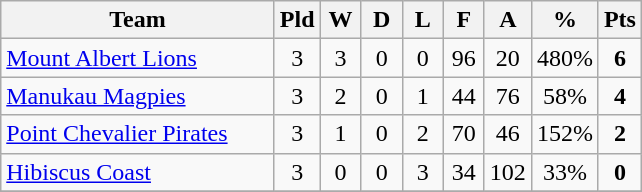<table class="wikitable" style="text-align:center;">
<tr>
<th width=175>Team</th>
<th width=20 abbr="Played">Pld</th>
<th width=20 abbr="Won">W</th>
<th width=20 abbr="Drawn">D</th>
<th width=20 abbr="Lost">L</th>
<th width=20 abbr="For">F</th>
<th width=20 abbr="Against">A</th>
<th width=20 abbr="Points">%</th>
<th width=20 abbr="Points">Pts</th>
</tr>
<tr>
<td style="text-align:left;"><a href='#'>Mount Albert Lions</a></td>
<td>3</td>
<td>3</td>
<td>0</td>
<td>0</td>
<td>96</td>
<td>20</td>
<td>480%</td>
<td><strong>6</strong></td>
</tr>
<tr>
<td style="text-align:left;"><a href='#'>Manukau Magpies</a></td>
<td>3</td>
<td>2</td>
<td>0</td>
<td>1</td>
<td>44</td>
<td>76</td>
<td>58%</td>
<td><strong>4</strong></td>
</tr>
<tr>
<td style="text-align:left;"><a href='#'>Point Chevalier Pirates</a></td>
<td>3</td>
<td>1</td>
<td>0</td>
<td>2</td>
<td>70</td>
<td>46</td>
<td>152%</td>
<td><strong>2</strong></td>
</tr>
<tr>
<td style="text-align:left;"><a href='#'>Hibiscus Coast</a></td>
<td>3</td>
<td>0</td>
<td>0</td>
<td>3</td>
<td>34</td>
<td>102</td>
<td>33%</td>
<td><strong>0</strong></td>
</tr>
<tr>
</tr>
</table>
